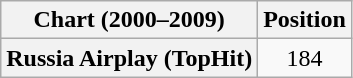<table class="wikitable plainrowheaders" style="text-align:center">
<tr>
<th scope="col">Chart (2000–2009)</th>
<th scope="col">Position</th>
</tr>
<tr>
<th scope="row">Russia Airplay (TopHit)</th>
<td>184</td>
</tr>
</table>
